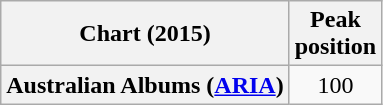<table class="wikitable sortable plainrowheaders" style="text-align:center">
<tr>
<th scope="col">Chart (2015)</th>
<th scope="col">Peak<br>position</th>
</tr>
<tr>
<th scope="row">Australian Albums (<a href='#'>ARIA</a>)</th>
<td>100</td>
</tr>
</table>
